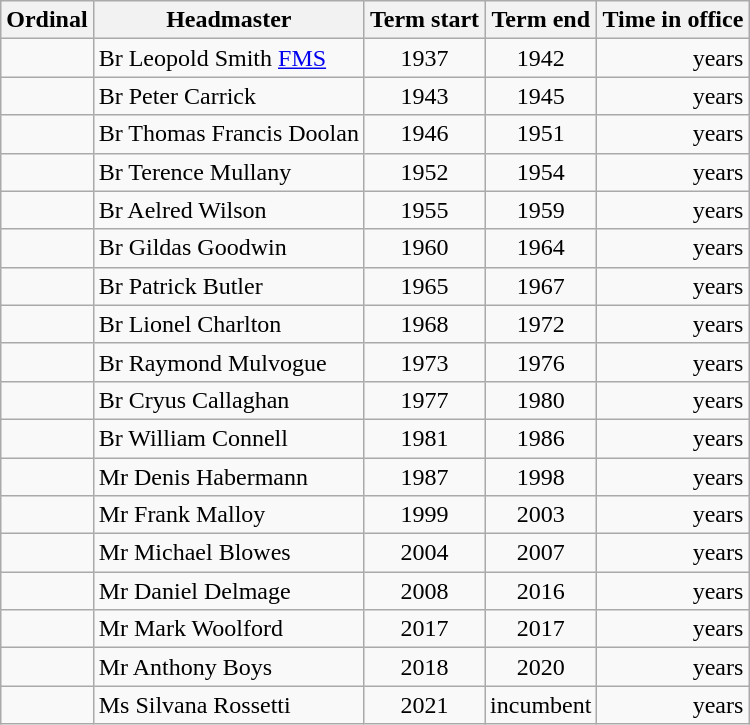<table class="wikitable">
<tr>
<th>Ordinal</th>
<th>Headmaster</th>
<th>Term start</th>
<th>Term end</th>
<th>Time in office</th>
</tr>
<tr>
<td align=center></td>
<td>Br Leopold Smith <a href='#'>FMS</a></td>
<td align=center>1937</td>
<td align=center>1942</td>
<td align=right> years</td>
</tr>
<tr>
<td align=center></td>
<td>Br Peter Carrick</td>
<td align=center>1943</td>
<td align=center>1945</td>
<td align=right> years</td>
</tr>
<tr>
<td align=center></td>
<td>Br Thomas Francis Doolan</td>
<td align=center>1946</td>
<td align=center>1951</td>
<td align=right> years</td>
</tr>
<tr>
<td align=center></td>
<td>Br Terence Mullany</td>
<td align=center>1952</td>
<td align=center>1954</td>
<td align=right> years</td>
</tr>
<tr>
<td align=center></td>
<td>Br Aelred Wilson</td>
<td align=center>1955</td>
<td align=center>1959</td>
<td align=right> years</td>
</tr>
<tr>
<td align=center></td>
<td>Br Gildas Goodwin</td>
<td align=center>1960</td>
<td align=center>1964</td>
<td align=right> years</td>
</tr>
<tr>
<td align=center></td>
<td>Br Patrick Butler</td>
<td align=center>1965</td>
<td align=center>1967</td>
<td align=right> years</td>
</tr>
<tr>
<td align=center></td>
<td>Br Lionel Charlton</td>
<td align=center>1968</td>
<td align=center>1972</td>
<td align=right> years</td>
</tr>
<tr>
<td align=center></td>
<td>Br Raymond Mulvogue</td>
<td align=center>1973</td>
<td align=center>1976</td>
<td align=right> years</td>
</tr>
<tr>
<td align=center></td>
<td>Br Cryus Callaghan</td>
<td align=center>1977</td>
<td align=center>1980</td>
<td align=right> years</td>
</tr>
<tr>
<td align=center></td>
<td>Br William Connell</td>
<td align=center>1981</td>
<td align=center>1986</td>
<td align=right> years</td>
</tr>
<tr>
<td align=center></td>
<td>Mr Denis Habermann</td>
<td align=center>1987</td>
<td align=center>1998</td>
<td align=right> years</td>
</tr>
<tr>
<td align=center></td>
<td>Mr Frank Malloy</td>
<td align=center>1999</td>
<td align=center>2003</td>
<td align=right> years</td>
</tr>
<tr>
<td align=center></td>
<td>Mr Michael Blowes</td>
<td align=center>2004</td>
<td align=center>2007</td>
<td align=right> years</td>
</tr>
<tr>
<td align=center></td>
<td>Mr Daniel Delmage</td>
<td align=center>2008</td>
<td align=center>2016</td>
<td align=right> years</td>
</tr>
<tr>
<td align=center></td>
<td>Mr Mark Woolford</td>
<td align=center>2017</td>
<td align=center>2017</td>
<td align=right> years</td>
</tr>
<tr>
<td align=center></td>
<td>Mr Anthony Boys</td>
<td align=center>2018</td>
<td align=center>2020</td>
<td align=right> years</td>
</tr>
<tr>
<td align=center></td>
<td>Ms Silvana Rossetti</td>
<td align=center>2021</td>
<td align=center>incumbent</td>
<td align=right> years</td>
</tr>
</table>
